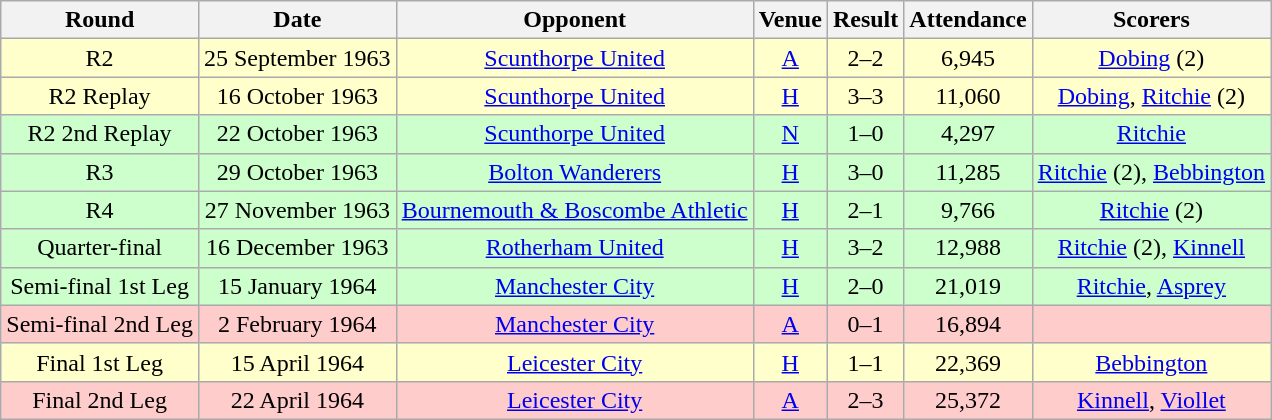<table class="wikitable" style="font-size:100%; text-align:center">
<tr>
<th>Round</th>
<th>Date</th>
<th>Opponent</th>
<th>Venue</th>
<th>Result</th>
<th>Attendance</th>
<th>Scorers</th>
</tr>
<tr style="background-color: #FFFFCC;">
<td>R2</td>
<td>25 September 1963</td>
<td><a href='#'>Scunthorpe United</a></td>
<td><a href='#'>A</a></td>
<td>2–2</td>
<td>6,945</td>
<td><a href='#'>Dobing</a> (2)</td>
</tr>
<tr style="background-color: #FFFFCC;">
<td>R2 Replay</td>
<td>16 October 1963</td>
<td><a href='#'>Scunthorpe United</a></td>
<td><a href='#'>H</a></td>
<td>3–3</td>
<td>11,060</td>
<td><a href='#'>Dobing</a>, <a href='#'>Ritchie</a> (2)</td>
</tr>
<tr style="background-color: #CCFFCC;">
<td>R2 2nd Replay</td>
<td>22 October 1963</td>
<td><a href='#'>Scunthorpe United</a></td>
<td><a href='#'>N</a></td>
<td>1–0</td>
<td>4,297</td>
<td><a href='#'>Ritchie</a></td>
</tr>
<tr style="background-color: #CCFFCC;">
<td>R3</td>
<td>29 October 1963</td>
<td><a href='#'>Bolton Wanderers</a></td>
<td><a href='#'>H</a></td>
<td>3–0</td>
<td>11,285</td>
<td><a href='#'>Ritchie</a> (2), <a href='#'>Bebbington</a></td>
</tr>
<tr style="background-color: #CCFFCC;">
<td>R4</td>
<td>27 November 1963</td>
<td><a href='#'>Bournemouth & Boscombe Athletic</a></td>
<td><a href='#'>H</a></td>
<td>2–1</td>
<td>9,766</td>
<td><a href='#'>Ritchie</a> (2)</td>
</tr>
<tr style="background-color: #CCFFCC;">
<td>Quarter-final</td>
<td>16 December 1963</td>
<td><a href='#'>Rotherham United</a></td>
<td><a href='#'>H</a></td>
<td>3–2</td>
<td>12,988</td>
<td><a href='#'>Ritchie</a> (2), <a href='#'>Kinnell</a></td>
</tr>
<tr style="background-color: #CCFFCC;">
<td>Semi-final 1st Leg</td>
<td>15 January 1964</td>
<td><a href='#'>Manchester City</a></td>
<td><a href='#'>H</a></td>
<td>2–0</td>
<td>21,019</td>
<td><a href='#'>Ritchie</a>, <a href='#'>Asprey</a></td>
</tr>
<tr style="background-color: #FFCCCC;">
<td>Semi-final 2nd Leg</td>
<td>2 February 1964</td>
<td><a href='#'>Manchester City</a></td>
<td><a href='#'>A</a></td>
<td>0–1</td>
<td>16,894</td>
<td></td>
</tr>
<tr style="background-color: #FFFFCC;">
<td>Final 1st Leg</td>
<td>15 April 1964</td>
<td><a href='#'>Leicester City</a></td>
<td><a href='#'>H</a></td>
<td>1–1</td>
<td>22,369</td>
<td><a href='#'>Bebbington</a></td>
</tr>
<tr style="background-color: #FFCCCC;">
<td>Final 2nd Leg</td>
<td>22 April 1964</td>
<td><a href='#'>Leicester City</a></td>
<td><a href='#'>A</a></td>
<td>2–3</td>
<td>25,372</td>
<td><a href='#'>Kinnell</a>, <a href='#'>Viollet</a></td>
</tr>
</table>
